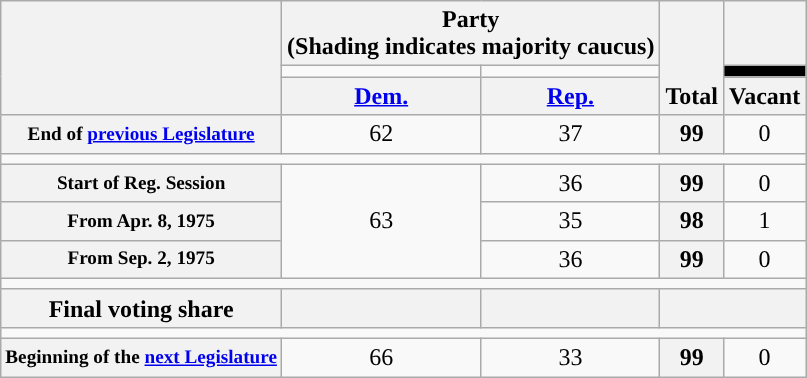<table class=wikitable style="text-align:center">
<tr style="vertical-align:bottom;">
<th rowspan=3></th>
<th colspan=2>Party <div>(Shading indicates majority caucus)</div></th>
<th rowspan=3>Total</th>
<th></th>
</tr>
<tr style="height:5px">
<td style="background-color:"></td>
<td style="background-color:"></td>
<td style="background:black;"></td>
</tr>
<tr>
<th><a href='#'>Dem.</a></th>
<th><a href='#'>Rep.</a></th>
<th>Vacant</th>
</tr>
<tr>
<th style="font-size:80%;">End of <a href='#'>previous Legislature</a></th>
<td>62</td>
<td>37</td>
<th>99</th>
<td>0</td>
</tr>
<tr>
<td colspan=6></td>
</tr>
<tr>
<th style="font-size:80%;">Start of Reg. Session</th>
<td rowspan="3" >63</td>
<td>36</td>
<th>99</th>
<td>0</td>
</tr>
<tr>
<th style="font-size:80%;">From Apr. 8, 1975</th>
<td>35</td>
<th>98</th>
<td>1</td>
</tr>
<tr>
<th style="font-size:80%;">From Sep. 2, 1975</th>
<td>36</td>
<th>99</th>
<td>0</td>
</tr>
<tr>
<td colspan=5></td>
</tr>
<tr>
<th>Final voting share</th>
<th></th>
<th></th>
<th colspan=2></th>
</tr>
<tr>
<td colspan=5></td>
</tr>
<tr>
<th style="font-size:80%;">Beginning of the <a href='#'>next Legislature</a></th>
<td>66</td>
<td>33</td>
<th>99</th>
<td>0</td>
</tr>
</table>
